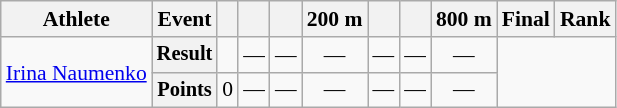<table class="wikitable" style="font-size:90%">
<tr>
<th>Athlete</th>
<th>Event</th>
<th></th>
<th></th>
<th></th>
<th>200 m</th>
<th></th>
<th></th>
<th>800 m</th>
<th>Final</th>
<th>Rank</th>
</tr>
<tr align=center>
<td rowspan=2 align=left><a href='#'>Irina Naumenko</a></td>
<th style="font-size:95%">Result</th>
<td></td>
<td>—</td>
<td>—</td>
<td>—</td>
<td>—</td>
<td>—</td>
<td>—</td>
<td rowspan=2 colspan=2></td>
</tr>
<tr align=center>
<th style="font-size:95%">Points</th>
<td>0</td>
<td>—</td>
<td>—</td>
<td>—</td>
<td>—</td>
<td>—</td>
<td>—</td>
</tr>
</table>
